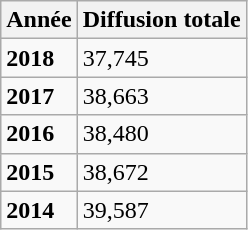<table class="wikitable">
<tr>
<th>Année</th>
<th>Diffusion totale</th>
</tr>
<tr>
<td><strong>2018</strong></td>
<td>37,745</td>
</tr>
<tr>
<td><strong>2017</strong></td>
<td>38,663</td>
</tr>
<tr>
<td><strong>2016</strong></td>
<td>38,480</td>
</tr>
<tr>
<td><strong>2015</strong></td>
<td>38,672</td>
</tr>
<tr>
<td><strong>2014</strong></td>
<td>39,587</td>
</tr>
</table>
